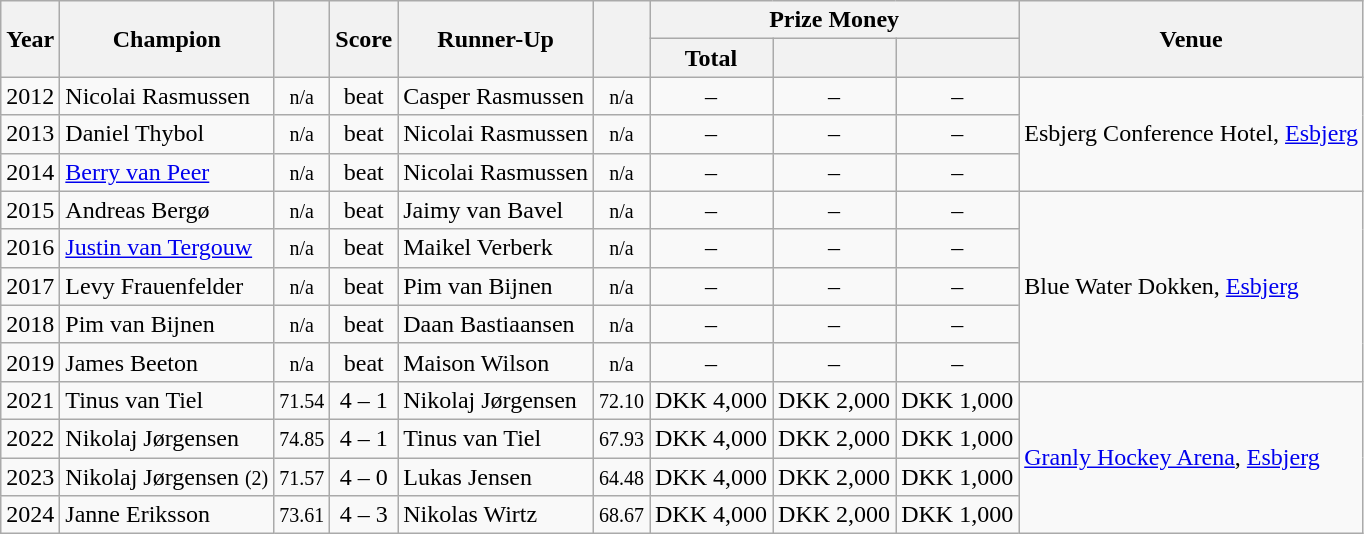<table class="wikitable sortable">
<tr>
<th rowspan=2>Year</th>
<th rowspan=2>Champion</th>
<th rowspan=2></th>
<th rowspan=2>Score</th>
<th rowspan=2>Runner-Up</th>
<th rowspan=2></th>
<th colspan=3>Prize Money</th>
<th rowspan=2>Venue</th>
</tr>
<tr>
<th>Total</th>
<th></th>
<th></th>
</tr>
<tr>
<td>2012</td>
<td> Nicolai Rasmussen</td>
<td align=center><small><span>n/a</span></small></td>
<td align=center>beat</td>
<td> Casper Rasmussen</td>
<td align=center><small><span>n/a</span></small></td>
<td align=center>–</td>
<td align=center>–</td>
<td align=center>–</td>
<td rowspan=3>Esbjerg Conference Hotel, <a href='#'>Esbjerg</a></td>
</tr>
<tr>
<td>2013</td>
<td> Daniel Thybol</td>
<td align=center><small><span>n/a</span></small></td>
<td align=center>beat</td>
<td> Nicolai Rasmussen</td>
<td align=center><small><span>n/a</span></small></td>
<td align=center>–</td>
<td align=center>–</td>
<td align=center>–</td>
</tr>
<tr>
<td>2014</td>
<td> <a href='#'>Berry van Peer</a></td>
<td align=center><small><span>n/a</span></small></td>
<td align=center>beat</td>
<td> Nicolai Rasmussen</td>
<td align=center><small><span>n/a</span></small></td>
<td align=center>–</td>
<td align=center>–</td>
<td align=center>–</td>
</tr>
<tr>
<td>2015</td>
<td> Andreas Bergø</td>
<td align=center><small><span>n/a</span></small></td>
<td align=center>beat</td>
<td> Jaimy van Bavel</td>
<td align=center><small><span>n/a</span></small></td>
<td align=center>–</td>
<td align=center>–</td>
<td align=center>–</td>
<td rowspan=5>Blue Water Dokken, <a href='#'>Esbjerg</a></td>
</tr>
<tr>
<td>2016</td>
<td> <a href='#'>Justin van Tergouw</a></td>
<td align=center><small><span>n/a</span></small></td>
<td align=center>beat</td>
<td> Maikel Verberk</td>
<td align=center><small><span>n/a</span></small></td>
<td align=center>–</td>
<td align=center>–</td>
<td align=center>–</td>
</tr>
<tr>
<td>2017</td>
<td> Levy Frauenfelder</td>
<td align=center><small><span>n/a</span></small></td>
<td align=center>beat</td>
<td> Pim van Bijnen</td>
<td align=center><small><span>n/a</span></small></td>
<td align=center>–</td>
<td align=center>–</td>
<td align=center>–</td>
</tr>
<tr>
<td>2018</td>
<td> Pim van Bijnen</td>
<td align=center><small><span>n/a</span></small></td>
<td align=center>beat</td>
<td> Daan Bastiaansen</td>
<td align=center><small><span>n/a</span></small></td>
<td align=center>–</td>
<td align=center>–</td>
<td align=center>–</td>
</tr>
<tr>
<td>2019</td>
<td> James Beeton</td>
<td align=center><small><span>n/a</span></small></td>
<td align=center>beat</td>
<td> Maison Wilson</td>
<td align=center><small><span>n/a</span></small></td>
<td align=center>–</td>
<td align=center>–</td>
<td align=center>–</td>
</tr>
<tr>
<td>2021</td>
<td> Tinus van Tiel</td>
<td align=center><small><span>71.54</span></small></td>
<td align=center>4 – 1</td>
<td> Nikolaj Jørgensen</td>
<td align=center><small><span>72.10</span></small></td>
<td align=center>DKK 4,000</td>
<td align=center>DKK 2,000</td>
<td align=center>DKK 1,000</td>
<td rowspan=4><a href='#'>Granly Hockey Arena</a>, <a href='#'>Esbjerg</a></td>
</tr>
<tr>
<td>2022</td>
<td> Nikolaj Jørgensen</td>
<td align=center><small><span>74.85</span></small></td>
<td align=center>4 – 1</td>
<td> Tinus van Tiel</td>
<td align=center><small><span>67.93</span></small></td>
<td align=center>DKK 4,000</td>
<td align=center>DKK 2,000</td>
<td align=center>DKK 1,000</td>
</tr>
<tr>
<td>2023</td>
<td> Nikolaj Jørgensen <small>(2)</small></td>
<td align=center><small><span>71.57</span></small></td>
<td align=center>4 – 0</td>
<td> Lukas Jensen</td>
<td align=center><small><span>64.48</span></small></td>
<td align=center>DKK 4,000</td>
<td align=center>DKK 2,000</td>
<td align=center>DKK 1,000</td>
</tr>
<tr>
<td>2024</td>
<td> Janne Eriksson</td>
<td align=center><small><span>73.61</span></small></td>
<td align=center>4 – 3</td>
<td> Nikolas Wirtz</td>
<td align=center><small><span>68.67</span></small></td>
<td align=center>DKK 4,000</td>
<td align=center>DKK 2,000</td>
<td align=center>DKK 1,000</td>
</tr>
</table>
